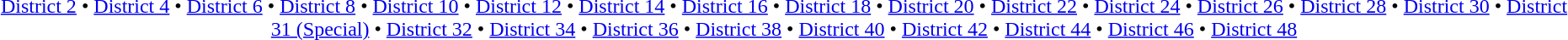<table id=toc class=toc summary=Contents>
<tr>
<td align=center><br><a href='#'>District 2</a> • <a href='#'>District 4</a> • <a href='#'>District 6</a> • <a href='#'>District 8</a> • <a href='#'>District 10</a> • <a href='#'>District 12</a> • <a href='#'>District 14</a> • <a href='#'>District 16</a> • <a href='#'>District 18</a> • <a href='#'>District 20</a> • <a href='#'>District 22</a> • <a href='#'>District 24</a> • <a href='#'>District 26</a> • <a href='#'>District 28</a> • <a href='#'>District 30</a> • <a href='#'>District 31 (Special)</a> • <a href='#'>District 32</a> • <a href='#'>District 34</a> • <a href='#'>District 36</a> • <a href='#'>District 38</a> • <a href='#'>District 40</a> • <a href='#'>District 42</a> • <a href='#'>District 44</a> • <a href='#'>District 46</a> • <a href='#'>District 48</a></td>
</tr>
</table>
